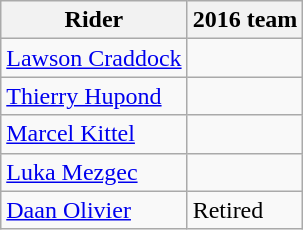<table class="wikitable">
<tr>
<th>Rider</th>
<th>2016 team</th>
</tr>
<tr>
<td><a href='#'>Lawson Craddock</a></td>
<td></td>
</tr>
<tr>
<td><a href='#'>Thierry Hupond</a></td>
<td></td>
</tr>
<tr>
<td><a href='#'>Marcel Kittel</a></td>
<td></td>
</tr>
<tr>
<td><a href='#'>Luka Mezgec</a></td>
<td></td>
</tr>
<tr>
<td><a href='#'>Daan Olivier</a></td>
<td>Retired</td>
</tr>
</table>
